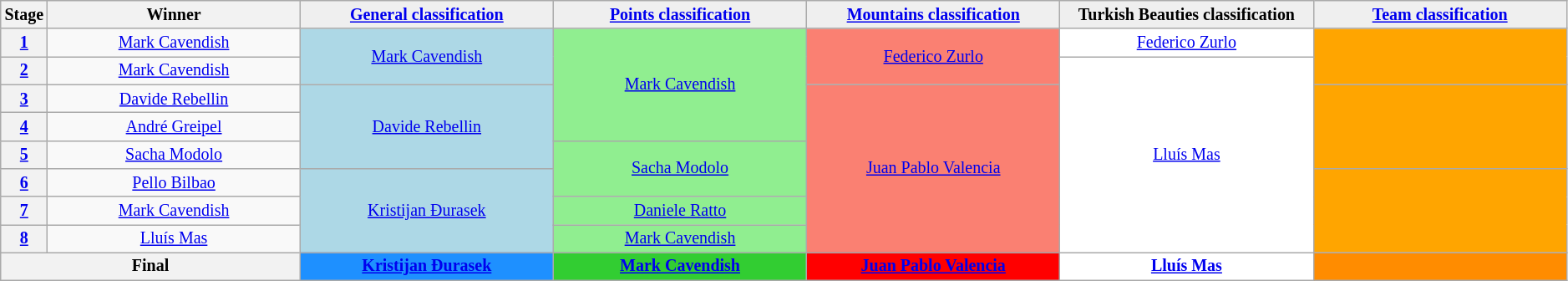<table class="wikitable" style="text-align: center; font-size:smaller;">
<tr>
<th style="width:1%;">Stage</th>
<th style="width:16.5%;">Winner</th>
<th style="background:#efefef; width:16.5%;"><a href='#'>General classification</a><br></th>
<th style="background:#efefef; width:16.5%;"><a href='#'>Points classification</a><br></th>
<th style="background:#efefef; width:16.5%;"><a href='#'>Mountains classification</a><br></th>
<th style="background:#efefef; width:16.5%;">Turkish Beauties classification<br></th>
<th style="background:#efefef; width:16.5%;"><a href='#'>Team classification</a></th>
</tr>
<tr>
<th><a href='#'>1</a></th>
<td><a href='#'>Mark Cavendish</a></td>
<td style="background-color:lightblue;" rowspan=2><a href='#'>Mark Cavendish</a></td>
<td style="background-color:lightgreen;" rowspan=4><a href='#'>Mark Cavendish</a></td>
<td style="background-color:salmon;" rowspan=2><a href='#'>Federico Zurlo</a></td>
<td style="background-color:white;"><a href='#'>Federico Zurlo</a></td>
<td style="background-color:orange;" rowspan=2></td>
</tr>
<tr>
<th><a href='#'>2</a></th>
<td><a href='#'>Mark Cavendish</a></td>
<td style="background-color:white;" rowspan=7><a href='#'>Lluís Mas</a></td>
</tr>
<tr>
<th><a href='#'>3</a></th>
<td><a href='#'>Davide Rebellin</a></td>
<td style="background-color:lightblue;" rowspan=3><a href='#'>Davide Rebellin</a></td>
<td style="background-color:salmon;" rowspan=6><a href='#'>Juan Pablo Valencia</a></td>
<td style="background-color:orange;" rowspan=3></td>
</tr>
<tr>
<th><a href='#'>4</a></th>
<td><a href='#'>André Greipel</a></td>
</tr>
<tr>
<th><a href='#'>5</a></th>
<td><a href='#'>Sacha Modolo</a></td>
<td style="background-color:lightgreen;" rowspan=2><a href='#'>Sacha Modolo</a></td>
</tr>
<tr>
<th><a href='#'>6</a></th>
<td><a href='#'>Pello Bilbao</a></td>
<td style="background-color:lightblue;" rowspan=3><a href='#'>Kristijan Đurasek</a></td>
<td style="background-color:orange;" rowspan=3></td>
</tr>
<tr>
<th><a href='#'>7</a></th>
<td><a href='#'>Mark Cavendish</a></td>
<td style="background-color:lightgreen;"><a href='#'>Daniele Ratto</a></td>
</tr>
<tr>
<th><a href='#'>8</a></th>
<td><a href='#'>Lluís Mas</a></td>
<td style="background-color:lightgreen;"><a href='#'>Mark Cavendish</a></td>
</tr>
<tr>
<th colspan=2><strong>Final</strong></th>
<th style="background-color:dodgerblue;"><a href='#'>Kristijan Đurasek</a></th>
<th style="background-color:limegreen;"><a href='#'>Mark Cavendish</a></th>
<th style="background-color:red;"><a href='#'>Juan Pablo Valencia</a></th>
<th style="background-color:white;"><a href='#'>Lluís Mas</a></th>
<th style="background-color:darkorange;"></th>
</tr>
</table>
